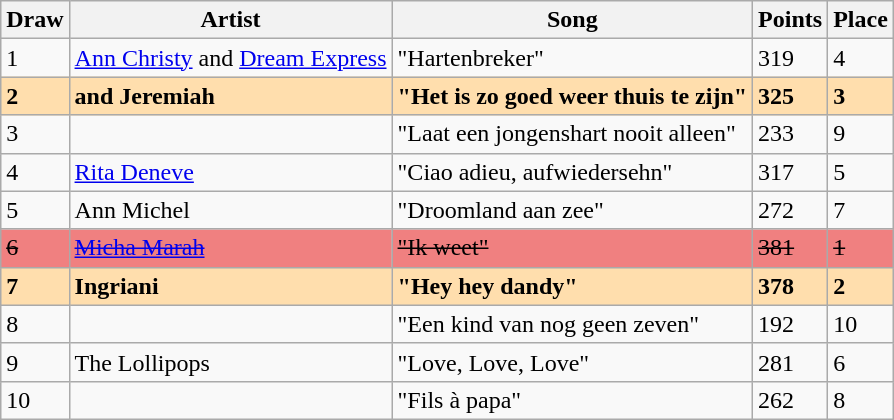<table class="sortable wikitable" style="margin: 1em auto 1em auto">
<tr>
<th>Draw</th>
<th>Artist</th>
<th>Song</th>
<th>Points</th>
<th>Place</th>
</tr>
<tr>
<td>1</td>
<td><a href='#'>Ann Christy</a> and <a href='#'>Dream Express</a></td>
<td>"Hartenbreker"</td>
<td>319</td>
<td>4</td>
</tr>
<tr style="font-weight:bold; background:navajowhite;">
<td>2</td>
<td> and Jeremiah</td>
<td>"Het is zo goed weer thuis te zijn"</td>
<td>325</td>
<td>3</td>
</tr>
<tr>
<td>3</td>
<td></td>
<td>"Laat een jongenshart nooit alleen"</td>
<td>233</td>
<td>9</td>
</tr>
<tr>
<td>4</td>
<td><a href='#'>Rita Deneve</a></td>
<td>"Ciao adieu, aufwiedersehn"</td>
<td>317</td>
<td>5</td>
</tr>
<tr>
<td>5</td>
<td>Ann Michel</td>
<td>"Droomland aan zee"</td>
<td>272</td>
<td>7</td>
</tr>
<tr bgcolor="#F08080">
<td><s>6</s></td>
<td><a href='#'><s>Micha Marah</s></a></td>
<td><s>"Ik weet"</s></td>
<td><s>381</s></td>
<td><s>1</s></td>
</tr>
<tr style="font-weight:bold; background:navajowhite;">
<td>7</td>
<td>Ingriani</td>
<td>"Hey hey dandy"</td>
<td>378</td>
<td>2</td>
</tr>
<tr>
<td>8</td>
<td></td>
<td>"Een kind van nog geen zeven"</td>
<td>192</td>
<td>10</td>
</tr>
<tr>
<td>9</td>
<td>The Lollipops</td>
<td>"Love, Love, Love"</td>
<td>281</td>
<td>6</td>
</tr>
<tr>
<td>10</td>
<td></td>
<td>"Fils à papa"</td>
<td>262</td>
<td>8</td>
</tr>
</table>
